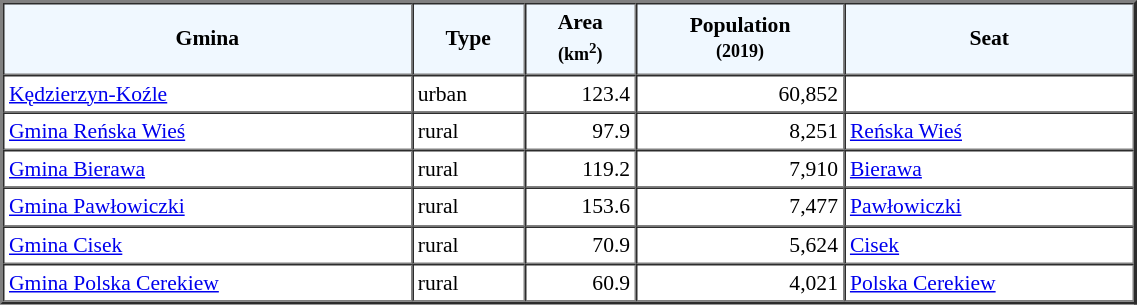<table width="60%" border="2" cellpadding="3" cellspacing="0" style="font-size:90%;line-height:120%;">
<tr bgcolor="F0F8FF">
<td style="text-align:center;"><strong>Gmina</strong></td>
<td style="text-align:center;"><strong>Type</strong></td>
<td style="text-align:center;"><strong>Area<br><small>(km<sup>2</sup>)</small></strong></td>
<td style="text-align:center;"><strong>Population<br><small>(2019)</small></strong></td>
<td style="text-align:center;"><strong>Seat</strong></td>
</tr>
<tr>
<td><a href='#'>Kędzierzyn-Koźle</a></td>
<td>urban</td>
<td style="text-align:right;">123.4</td>
<td style="text-align:right;">60,852</td>
<td> </td>
</tr>
<tr>
<td><a href='#'>Gmina Reńska Wieś</a></td>
<td>rural</td>
<td style="text-align:right;">97.9</td>
<td style="text-align:right;">8,251</td>
<td><a href='#'>Reńska Wieś</a></td>
</tr>
<tr>
<td><a href='#'>Gmina Bierawa</a></td>
<td>rural</td>
<td style="text-align:right;">119.2</td>
<td style="text-align:right;">7,910</td>
<td><a href='#'>Bierawa</a></td>
</tr>
<tr>
<td><a href='#'>Gmina Pawłowiczki</a></td>
<td>rural</td>
<td style="text-align:right;">153.6</td>
<td style="text-align:right;">7,477</td>
<td><a href='#'>Pawłowiczki</a></td>
</tr>
<tr>
<td><a href='#'>Gmina Cisek</a></td>
<td>rural</td>
<td style="text-align:right;">70.9</td>
<td style="text-align:right;">5,624</td>
<td><a href='#'>Cisek</a></td>
</tr>
<tr>
<td><a href='#'>Gmina Polska Cerekiew</a></td>
<td>rural</td>
<td style="text-align:right;">60.9</td>
<td style="text-align:right;">4,021</td>
<td><a href='#'>Polska Cerekiew</a></td>
</tr>
<tr>
</tr>
</table>
